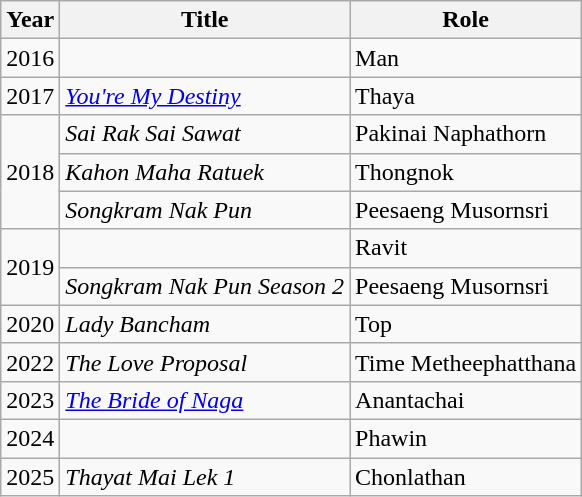<table class="wikitable">
<tr>
<th>Year</th>
<th>Title</th>
<th>Role</th>
</tr>
<tr>
<td>2016</td>
<td><em></em></td>
<td>Man</td>
</tr>
<tr>
<td>2017</td>
<td><em><a href='#'>You're My Destiny</a></em></td>
<td>Thaya</td>
</tr>
<tr>
<td rowspan="3">2018</td>
<td><em>Sai Rak Sai Sawat</em></td>
<td>Pakinai Naphathorn</td>
</tr>
<tr>
<td><em>Kahon Maha Ratuek</em></td>
<td>Thongnok</td>
</tr>
<tr>
<td><em>Songkram Nak Pun</em></td>
<td>Peesaeng Musornsri</td>
</tr>
<tr>
<td rowspan="2">2019</td>
<td><em></em></td>
<td>Ravit</td>
</tr>
<tr>
<td><em>Songkram Nak Pun Season 2</em></td>
<td>Peesaeng Musornsri</td>
</tr>
<tr>
<td>2020</td>
<td><em>Lady Bancham</em></td>
<td>Top</td>
</tr>
<tr>
<td>2022</td>
<td><em>The Love Proposal</em></td>
<td>Time Metheephatthana</td>
</tr>
<tr>
<td>2023</td>
<td><em><a href='#'>The Bride of Naga</a></em></td>
<td>Anantachai</td>
</tr>
<tr>
<td>2024</td>
<td><em></em></td>
<td>Phawin</td>
</tr>
<tr>
<td>2025</td>
<td><em>Thayat Mai Lek 1</em></td>
<td>Chonlathan</td>
</tr>
</table>
